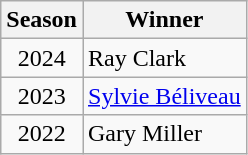<table class='wikitable'>
<tr>
<th>Season</th>
<th>Winner</th>
</tr>
<tr>
<td align="center">2024</td>
<td> Ray Clark</td>
</tr>
<tr>
<td align=center>2023</td>
<td> <a href='#'>Sylvie Béliveau</a></td>
</tr>
<tr>
<td align=center>2022</td>
<td> Gary Miller</td>
</tr>
</table>
